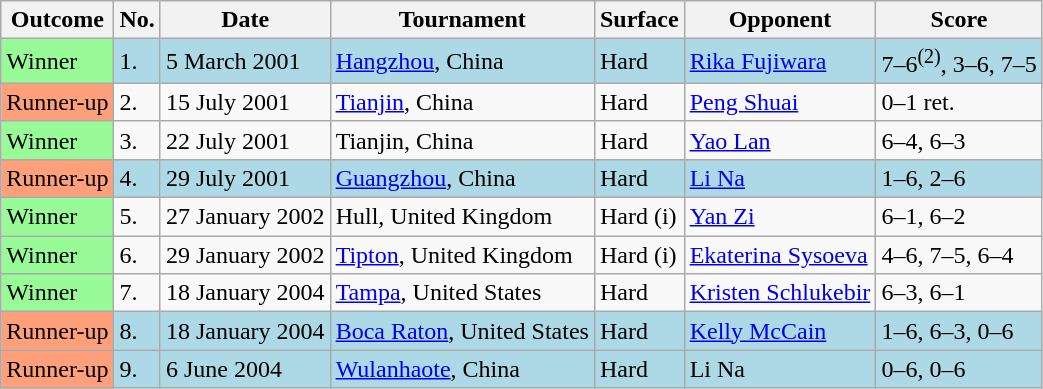<table class="sortable wikitable">
<tr>
<th>Outcome</th>
<th>No.</th>
<th>Date</th>
<th>Tournament</th>
<th>Surface</th>
<th>Opponent</th>
<th>Score</th>
</tr>
<tr style="background:lightblue;">
<td bgcolor="98FB98">Winner</td>
<td>1.</td>
<td>5 March 2001</td>
<td><a href='#'>Hangzhou</a>, China</td>
<td>Hard</td>
<td> <a href='#'>Rika Fujiwara</a></td>
<td>7–6<sup>(2)</sup>, 3–6, 7–5</td>
</tr>
<tr>
<td bgcolor="FFA07A">Runner-up</td>
<td>2.</td>
<td>15 July 2001</td>
<td><a href='#'>Tianjin</a>, China</td>
<td>Hard</td>
<td> <a href='#'>Peng Shuai</a></td>
<td>0–1 ret.</td>
</tr>
<tr>
<td bgcolor="98FB98">Winner</td>
<td>3.</td>
<td>22 July 2001</td>
<td>Tianjin, China</td>
<td>Hard</td>
<td> <a href='#'>Yao Lan</a></td>
<td>6–4, 6–3</td>
</tr>
<tr style="background:lightblue;">
<td bgcolor="FFA07A">Runner-up</td>
<td>4.</td>
<td>29 July 2001</td>
<td><a href='#'>Guangzhou</a>, China</td>
<td>Hard</td>
<td> <a href='#'>Li Na</a></td>
<td>1–6, 2–6</td>
</tr>
<tr>
<td bgcolor="98FB98">Winner</td>
<td>5.</td>
<td>27 January 2002</td>
<td>Hull, United Kingdom</td>
<td>Hard (i)</td>
<td> <a href='#'>Yan Zi</a></td>
<td>6–1, 6–2</td>
</tr>
<tr>
<td bgcolor="98FB98">Winner</td>
<td>6.</td>
<td>29 January 2002</td>
<td><a href='#'>Tipton</a>, United Kingdom</td>
<td>Hard (i)</td>
<td> <a href='#'>Ekaterina Sysoeva</a></td>
<td>4–6, 7–5, 6–4</td>
</tr>
<tr>
<td bgcolor="98FB98">Winner</td>
<td>7.</td>
<td>18 January 2004</td>
<td><a href='#'>Tampa</a>, United States</td>
<td>Hard</td>
<td> <a href='#'>Kristen Schlukebir</a></td>
<td>6–3, 6–1</td>
</tr>
<tr style="background:lightblue;">
<td bgcolor="FFA07A">Runner-up</td>
<td>8.</td>
<td>18 January 2004</td>
<td><a href='#'>Boca Raton</a>, United States</td>
<td>Hard</td>
<td> <a href='#'>Kelly McCain</a></td>
<td>1–6, 6–3, 0–6</td>
</tr>
<tr style="background:lightblue;">
<td bgcolor="FFA07A">Runner-up</td>
<td>9.</td>
<td>6 June 2004</td>
<td><a href='#'>Wulanhaote</a>, China</td>
<td>Hard</td>
<td> Li Na</td>
<td>0–6, 0–6</td>
</tr>
</table>
